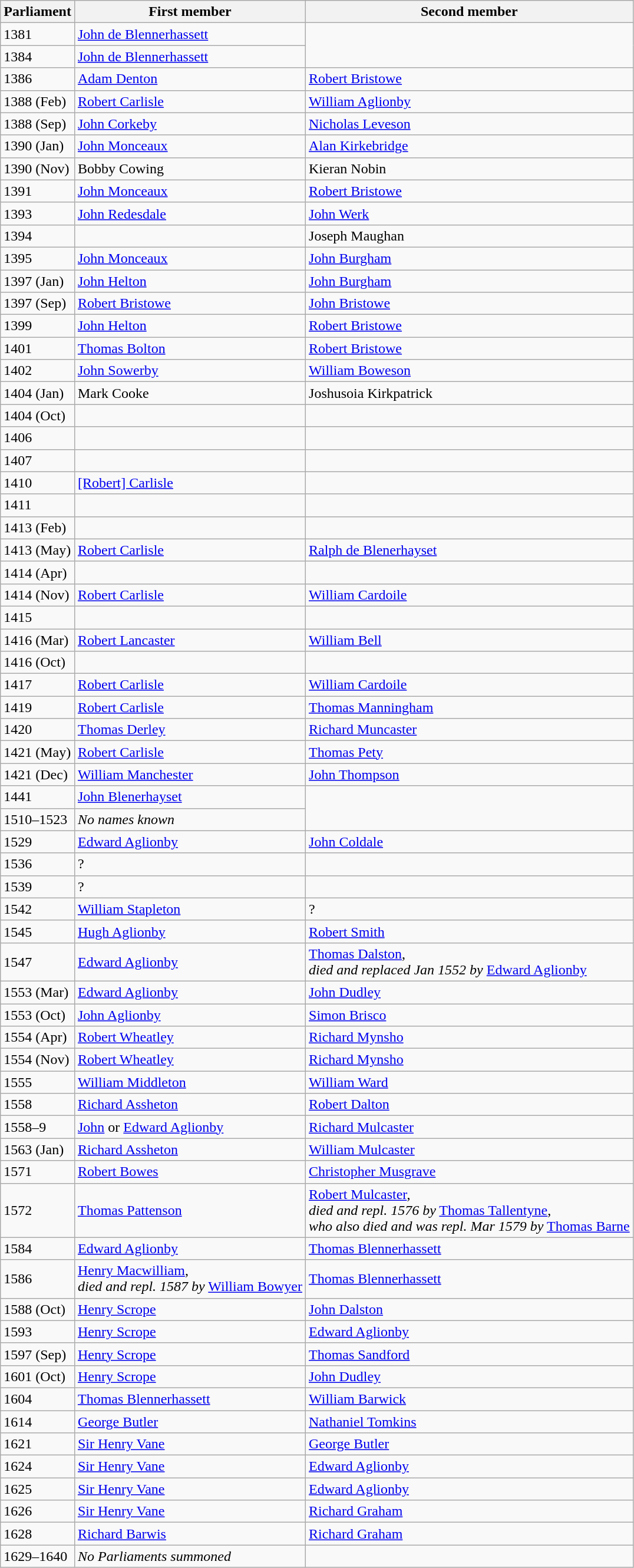<table class="wikitable">
<tr>
<th>Parliament</th>
<th>First member</th>
<th>Second member</th>
</tr>
<tr>
<td>1381</td>
<td><a href='#'>John de Blennerhassett</a></td>
</tr>
<tr>
<td>1384</td>
<td><a href='#'>John de Blennerhassett</a></td>
</tr>
<tr>
<td>1386</td>
<td><a href='#'>Adam Denton</a></td>
<td><a href='#'>Robert Bristowe</a></td>
</tr>
<tr>
<td>1388 (Feb)</td>
<td><a href='#'>Robert Carlisle</a></td>
<td><a href='#'>William Aglionby</a></td>
</tr>
<tr>
<td>1388 (Sep)</td>
<td><a href='#'>John Corkeby</a></td>
<td><a href='#'>Nicholas Leveson</a></td>
</tr>
<tr>
<td>1390 (Jan)</td>
<td><a href='#'>John Monceaux</a></td>
<td><a href='#'>Alan Kirkebridge</a></td>
</tr>
<tr>
<td>1390 (Nov)</td>
<td>Bobby Cowing</td>
<td>Kieran Nobin</td>
</tr>
<tr>
<td>1391</td>
<td><a href='#'>John Monceaux</a></td>
<td><a href='#'>Robert Bristowe</a></td>
</tr>
<tr>
<td>1393</td>
<td><a href='#'>John Redesdale</a></td>
<td><a href='#'>John Werk</a></td>
</tr>
<tr>
<td>1394</td>
<td></td>
<td>Joseph Maughan</td>
</tr>
<tr>
<td>1395</td>
<td><a href='#'>John Monceaux</a></td>
<td><a href='#'>John Burgham</a></td>
</tr>
<tr>
<td>1397 (Jan)</td>
<td><a href='#'>John Helton</a></td>
<td><a href='#'>John Burgham</a></td>
</tr>
<tr>
<td>1397 (Sep)</td>
<td><a href='#'>Robert Bristowe</a></td>
<td><a href='#'>John Bristowe</a></td>
</tr>
<tr>
<td>1399</td>
<td><a href='#'>John Helton</a></td>
<td><a href='#'>Robert Bristowe</a></td>
</tr>
<tr>
<td>1401</td>
<td><a href='#'>Thomas Bolton</a></td>
<td><a href='#'>Robert Bristowe</a></td>
</tr>
<tr>
<td>1402</td>
<td><a href='#'>John Sowerby</a></td>
<td><a href='#'>William Boweson</a></td>
</tr>
<tr>
<td>1404 (Jan)</td>
<td>Mark Cooke</td>
<td>Joshusoia Kirkpatrick</td>
</tr>
<tr>
<td>1404 (Oct)</td>
<td></td>
<td></td>
</tr>
<tr>
<td>1406</td>
<td></td>
<td></td>
</tr>
<tr>
<td>1407</td>
<td></td>
</tr>
<tr>
<td>1410</td>
<td><a href='#'>[Robert] Carlisle</a></td>
<td></td>
</tr>
<tr>
<td>1411</td>
<td></td>
<td></td>
</tr>
<tr>
<td>1413 (Feb)</td>
<td></td>
</tr>
<tr>
<td>1413 (May)</td>
<td><a href='#'>Robert Carlisle</a></td>
<td><a href='#'>Ralph de Blenerhayset</a></td>
</tr>
<tr>
<td>1414 (Apr)</td>
<td></td>
</tr>
<tr>
<td>1414 (Nov)</td>
<td><a href='#'>Robert Carlisle</a></td>
<td><a href='#'>William Cardoile</a></td>
</tr>
<tr>
<td>1415</td>
<td></td>
</tr>
<tr>
<td>1416 (Mar)</td>
<td><a href='#'>Robert Lancaster</a></td>
<td><a href='#'>William Bell</a></td>
</tr>
<tr>
<td>1416 (Oct)</td>
<td></td>
</tr>
<tr>
<td>1417</td>
<td><a href='#'>Robert Carlisle</a></td>
<td><a href='#'>William Cardoile</a></td>
</tr>
<tr>
<td>1419</td>
<td><a href='#'>Robert Carlisle</a></td>
<td><a href='#'>Thomas Manningham</a></td>
</tr>
<tr>
<td>1420</td>
<td><a href='#'>Thomas Derley</a></td>
<td><a href='#'>Richard Muncaster</a></td>
</tr>
<tr>
<td>1421 (May)</td>
<td><a href='#'>Robert Carlisle</a></td>
<td><a href='#'>Thomas Pety</a></td>
</tr>
<tr>
<td>1421 (Dec)</td>
<td><a href='#'>William Manchester</a></td>
<td><a href='#'>John Thompson</a></td>
</tr>
<tr>
<td>1441</td>
<td><a href='#'>John Blenerhayset</a></td>
</tr>
<tr>
<td>1510–1523</td>
<td><em>No names known</em></td>
</tr>
<tr>
<td>1529</td>
<td><a href='#'>Edward Aglionby</a></td>
<td><a href='#'>John Coldale</a></td>
</tr>
<tr>
<td>1536</td>
<td>?</td>
<td></td>
</tr>
<tr>
<td>1539</td>
<td>?</td>
<td></td>
</tr>
<tr>
<td>1542</td>
<td><a href='#'>William Stapleton</a></td>
<td>?</td>
</tr>
<tr>
<td>1545</td>
<td><a href='#'>Hugh Aglionby</a></td>
<td><a href='#'>Robert Smith</a></td>
</tr>
<tr>
<td>1547</td>
<td><a href='#'>Edward Aglionby</a></td>
<td><a href='#'>Thomas Dalston</a>, <br> <em>died and replaced Jan 1552 by</em> <a href='#'>Edward Aglionby</a></td>
</tr>
<tr>
<td>1553 (Mar)</td>
<td><a href='#'>Edward Aglionby</a></td>
<td><a href='#'>John Dudley</a></td>
</tr>
<tr>
<td>1553 (Oct)</td>
<td><a href='#'>John Aglionby</a></td>
<td><a href='#'>Simon Brisco</a></td>
</tr>
<tr>
<td>1554 (Apr)</td>
<td><a href='#'>Robert Wheatley</a></td>
<td><a href='#'>Richard Mynsho</a></td>
</tr>
<tr>
<td>1554 (Nov)</td>
<td><a href='#'>Robert Wheatley</a></td>
<td><a href='#'>Richard Mynsho</a></td>
</tr>
<tr>
<td>1555</td>
<td><a href='#'>William Middleton</a></td>
<td><a href='#'>William Ward</a></td>
</tr>
<tr>
<td>1558</td>
<td><a href='#'>Richard Assheton</a></td>
<td><a href='#'>Robert Dalton</a></td>
</tr>
<tr>
<td>1558–9</td>
<td><a href='#'>John</a> or <a href='#'>Edward Aglionby</a></td>
<td><a href='#'>Richard Mulcaster</a></td>
</tr>
<tr>
<td>1563 (Jan)</td>
<td><a href='#'>Richard Assheton</a></td>
<td><a href='#'>William Mulcaster</a></td>
</tr>
<tr>
<td>1571</td>
<td><a href='#'>Robert Bowes</a></td>
<td><a href='#'>Christopher Musgrave</a></td>
</tr>
<tr>
<td>1572</td>
<td><a href='#'>Thomas Pattenson</a></td>
<td><a href='#'>Robert Mulcaster</a>, <br> <em>died and repl. 1576 by</em> <a href='#'>Thomas Tallentyne</a>, <br> <em>who also died and was repl. Mar 1579 by</em> <a href='#'>Thomas Barne</a></td>
</tr>
<tr>
<td>1584</td>
<td><a href='#'>Edward Aglionby</a></td>
<td><a href='#'>Thomas Blennerhassett</a></td>
</tr>
<tr>
<td>1586</td>
<td><a href='#'>Henry Macwilliam</a>, <br> <em>died and repl. 1587 by</em> <a href='#'>William Bowyer</a></td>
<td><a href='#'>Thomas Blennerhassett</a></td>
</tr>
<tr>
<td>1588 (Oct)</td>
<td><a href='#'>Henry Scrope</a></td>
<td><a href='#'>John Dalston</a></td>
</tr>
<tr>
<td>1593</td>
<td><a href='#'>Henry Scrope</a></td>
<td><a href='#'>Edward Aglionby</a></td>
</tr>
<tr>
<td>1597 (Sep)</td>
<td><a href='#'>Henry Scrope</a></td>
<td><a href='#'>Thomas Sandford</a></td>
</tr>
<tr>
<td>1601 (Oct)</td>
<td><a href='#'>Henry Scrope</a></td>
<td><a href='#'>John Dudley</a></td>
</tr>
<tr>
<td>1604</td>
<td><a href='#'>Thomas Blennerhassett</a></td>
<td><a href='#'>William Barwick</a></td>
</tr>
<tr>
<td>1614</td>
<td><a href='#'>George Butler</a></td>
<td><a href='#'>Nathaniel Tomkins</a></td>
</tr>
<tr>
<td>1621</td>
<td><a href='#'>Sir Henry Vane</a></td>
<td><a href='#'>George Butler</a></td>
</tr>
<tr>
<td>1624</td>
<td><a href='#'>Sir Henry Vane</a></td>
<td><a href='#'>Edward Aglionby</a></td>
</tr>
<tr>
<td>1625</td>
<td><a href='#'>Sir Henry Vane</a></td>
<td><a href='#'>Edward Aglionby</a></td>
</tr>
<tr>
<td>1626</td>
<td><a href='#'>Sir Henry Vane</a></td>
<td><a href='#'>Richard Graham</a></td>
</tr>
<tr>
<td>1628</td>
<td><a href='#'>Richard Barwis</a></td>
<td><a href='#'>Richard Graham</a></td>
</tr>
<tr>
<td>1629–1640</td>
<td><em>No Parliaments summoned</em></td>
</tr>
</table>
